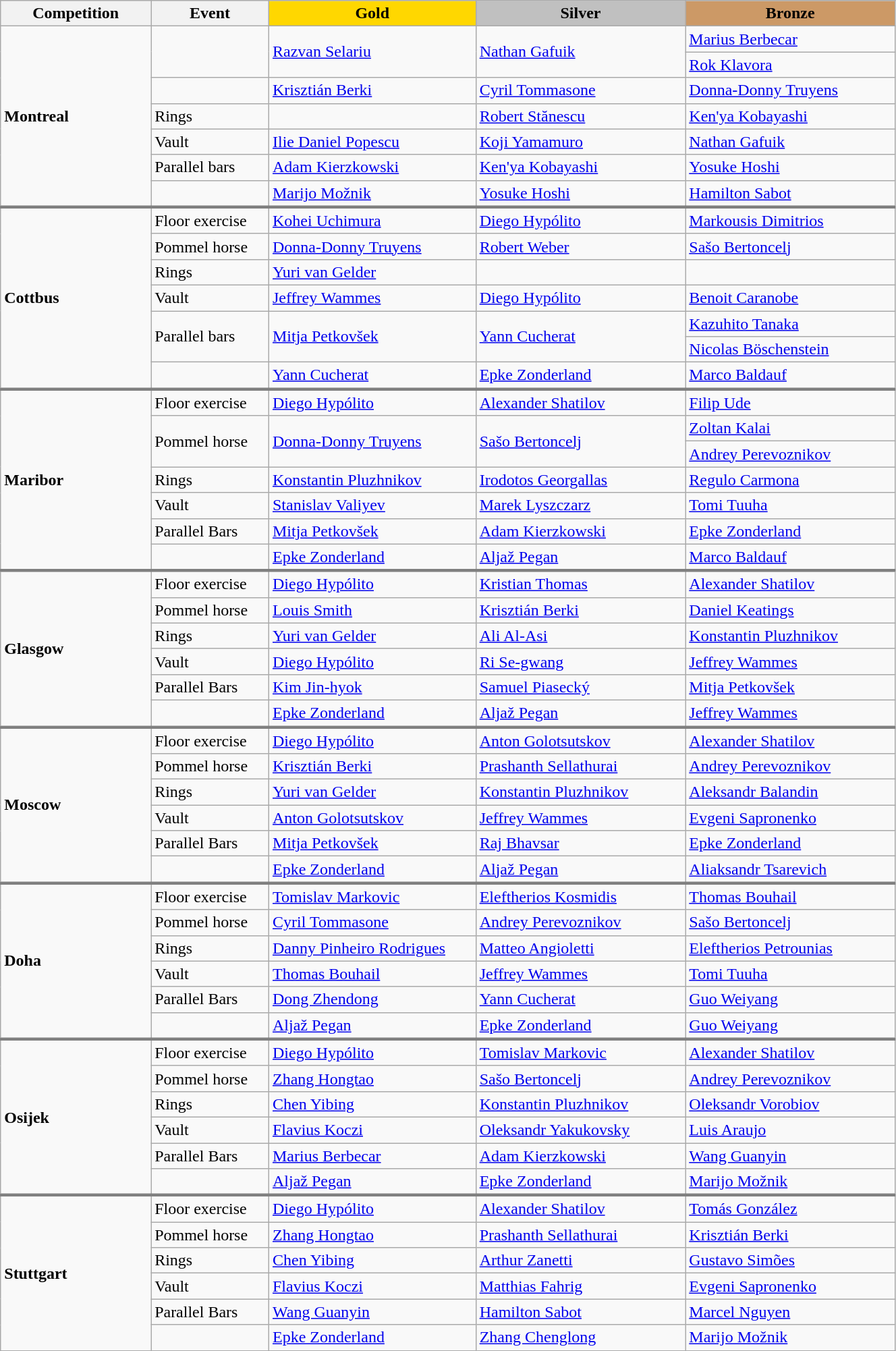<table class="wikitable" style="width:70%;">
<tr>
<th style="text-align:center; width:5%;">Competition</th>
<th style="text-align:center; width:5%;">Event</th>
<td style="text-align:center; width:10%; background:gold;"><strong>Gold</strong></td>
<td style="text-align:center; width:10%; background:silver;"><strong>Silver</strong></td>
<td style="text-align:center; width:10%; background:#c96;"><strong>Bronze</strong></td>
</tr>
<tr>
<td rowspan="7"><strong>Montreal</strong> </td>
<td rowspan=2></td>
<td rowspan=2> <a href='#'>Razvan Selariu</a></td>
<td rowspan=2> <a href='#'>Nathan Gafuik</a></td>
<td> <a href='#'>Marius Berbecar</a></td>
</tr>
<tr>
<td> <a href='#'>Rok Klavora</a></td>
</tr>
<tr>
<td></td>
<td> <a href='#'>Krisztián Berki</a></td>
<td> <a href='#'>Cyril Tommasone</a></td>
<td> <a href='#'>Donna-Donny Truyens</a></td>
</tr>
<tr>
<td>Rings</td>
<td></td>
<td> <a href='#'>Robert Stănescu</a></td>
<td> <a href='#'>Ken'ya Kobayashi</a></td>
</tr>
<tr>
<td>Vault</td>
<td> <a href='#'>Ilie Daniel Popescu</a></td>
<td> <a href='#'>Koji Yamamuro</a></td>
<td> <a href='#'>Nathan Gafuik</a></td>
</tr>
<tr>
<td>Parallel bars</td>
<td> <a href='#'>Adam Kierzkowski</a></td>
<td> <a href='#'>Ken'ya Kobayashi</a></td>
<td> <a href='#'>Yosuke Hoshi</a></td>
</tr>
<tr>
<td></td>
<td> <a href='#'>Marijo Možnik</a></td>
<td> <a href='#'>Yosuke Hoshi</a></td>
<td> <a href='#'>Hamilton Sabot</a></td>
</tr>
<tr style="border-top: 3px solid grey;">
<td rowspan="7"><strong>Cottbus</strong> </td>
<td>Floor exercise</td>
<td> <a href='#'>Kohei Uchimura</a></td>
<td> <a href='#'>Diego Hypólito</a></td>
<td> <a href='#'>Markousis Dimitrios</a></td>
</tr>
<tr>
<td>Pommel horse</td>
<td> <a href='#'>Donna-Donny Truyens</a></td>
<td> <a href='#'>Robert Weber</a></td>
<td> <a href='#'>Sašo Bertoncelj</a></td>
</tr>
<tr>
<td>Rings</td>
<td> <a href='#'>Yuri van Gelder</a></td>
<td></td>
<td></td>
</tr>
<tr>
<td>Vault</td>
<td> <a href='#'>Jeffrey Wammes</a></td>
<td> <a href='#'>Diego Hypólito</a></td>
<td> <a href='#'>Benoit Caranobe</a></td>
</tr>
<tr>
<td rowspan=2>Parallel bars</td>
<td rowspan=2> <a href='#'>Mitja Petkovšek</a></td>
<td rowspan=2> <a href='#'>Yann Cucherat</a></td>
<td> <a href='#'>Kazuhito Tanaka</a></td>
</tr>
<tr>
<td> <a href='#'>Nicolas Böschenstein</a></td>
</tr>
<tr>
<td></td>
<td> <a href='#'>Yann Cucherat</a></td>
<td> <a href='#'>Epke Zonderland</a></td>
<td> <a href='#'>Marco Baldauf</a></td>
</tr>
<tr style="border-top: 3px solid grey;">
<td rowspan="7"><strong>Maribor</strong> </td>
<td>Floor exercise</td>
<td> <a href='#'>Diego Hypólito</a></td>
<td> <a href='#'>Alexander Shatilov</a></td>
<td> <a href='#'>Filip Ude</a></td>
</tr>
<tr>
<td rowspan=2>Pommel horse</td>
<td rowspan=2> <a href='#'>Donna-Donny Truyens</a></td>
<td rowspan=2> <a href='#'>Sašo Bertoncelj</a></td>
<td> <a href='#'>Zoltan Kalai</a></td>
</tr>
<tr>
<td> <a href='#'>Andrey Perevoznikov</a></td>
</tr>
<tr>
<td>Rings</td>
<td> <a href='#'>Konstantin Pluzhnikov</a></td>
<td> <a href='#'>Irodotos Georgallas</a></td>
<td> <a href='#'>Regulo Carmona</a></td>
</tr>
<tr>
<td>Vault</td>
<td> <a href='#'>Stanislav Valiyev</a></td>
<td> <a href='#'>Marek Lyszczarz</a></td>
<td> <a href='#'>Tomi Tuuha</a></td>
</tr>
<tr>
<td>Parallel Bars</td>
<td> <a href='#'>Mitja Petkovšek</a></td>
<td> <a href='#'>Adam Kierzkowski</a></td>
<td> <a href='#'>Epke Zonderland</a></td>
</tr>
<tr>
<td></td>
<td> <a href='#'>Epke Zonderland</a></td>
<td> <a href='#'>Aljaž Pegan</a></td>
<td> <a href='#'>Marco Baldauf</a></td>
</tr>
<tr style="border-top: 3px solid grey;">
<td rowspan="6"><strong>Glasgow</strong> </td>
<td>Floor exercise</td>
<td> <a href='#'>Diego Hypólito</a></td>
<td> <a href='#'>Kristian Thomas</a></td>
<td> <a href='#'>Alexander Shatilov</a></td>
</tr>
<tr>
<td>Pommel horse</td>
<td> <a href='#'>Louis Smith</a></td>
<td> <a href='#'>Krisztián Berki</a></td>
<td> <a href='#'>Daniel Keatings</a></td>
</tr>
<tr>
<td>Rings</td>
<td> <a href='#'>Yuri van Gelder</a></td>
<td> <a href='#'>Ali Al-Asi</a></td>
<td> <a href='#'>Konstantin Pluzhnikov</a></td>
</tr>
<tr>
<td>Vault</td>
<td> <a href='#'>Diego Hypólito</a></td>
<td> <a href='#'>Ri Se-gwang</a></td>
<td> <a href='#'>Jeffrey Wammes</a></td>
</tr>
<tr>
<td>Parallel Bars</td>
<td> <a href='#'>Kim Jin-hyok</a></td>
<td> <a href='#'>Samuel Piasecký</a></td>
<td> <a href='#'>Mitja Petkovšek</a></td>
</tr>
<tr>
<td></td>
<td> <a href='#'>Epke Zonderland</a></td>
<td> <a href='#'>Aljaž Pegan</a></td>
<td> <a href='#'>Jeffrey Wammes</a></td>
</tr>
<tr style="border-top: 3px solid grey;">
<td rowspan="6"><strong>Moscow</strong> </td>
<td>Floor exercise</td>
<td> <a href='#'>Diego Hypólito</a></td>
<td> <a href='#'>Anton Golotsutskov</a></td>
<td> <a href='#'>Alexander Shatilov</a></td>
</tr>
<tr>
<td>Pommel horse</td>
<td> <a href='#'>Krisztián Berki</a></td>
<td> <a href='#'>Prashanth Sellathurai</a></td>
<td> <a href='#'>Andrey Perevoznikov</a></td>
</tr>
<tr>
<td>Rings</td>
<td> <a href='#'>Yuri van Gelder</a></td>
<td> <a href='#'>Konstantin Pluzhnikov</a></td>
<td> <a href='#'>Aleksandr Balandin</a></td>
</tr>
<tr>
<td>Vault</td>
<td> <a href='#'>Anton Golotsutskov</a></td>
<td> <a href='#'>Jeffrey Wammes</a></td>
<td> <a href='#'>Evgeni Sapronenko</a></td>
</tr>
<tr>
<td>Parallel Bars</td>
<td> <a href='#'>Mitja Petkovšek</a></td>
<td> <a href='#'>Raj Bhavsar</a></td>
<td> <a href='#'>Epke Zonderland</a></td>
</tr>
<tr>
<td></td>
<td> <a href='#'>Epke Zonderland</a></td>
<td> <a href='#'>Aljaž Pegan</a></td>
<td> <a href='#'>Aliaksandr Tsarevich</a></td>
</tr>
<tr style="border-top: 3px solid grey;">
<td rowspan="6"><strong>Doha</strong> </td>
<td>Floor exercise</td>
<td> <a href='#'>Tomislav Markovic</a></td>
<td> <a href='#'>Eleftherios Kosmidis</a></td>
<td> <a href='#'>Thomas Bouhail</a></td>
</tr>
<tr>
<td>Pommel horse</td>
<td> <a href='#'>Cyril Tommasone</a></td>
<td> <a href='#'>Andrey Perevoznikov</a></td>
<td> <a href='#'>Sašo Bertoncelj</a></td>
</tr>
<tr>
<td>Rings</td>
<td> <a href='#'>Danny Pinheiro Rodrigues</a></td>
<td> <a href='#'>Matteo Angioletti</a></td>
<td> <a href='#'>Eleftherios Petrounias</a></td>
</tr>
<tr>
<td>Vault</td>
<td> <a href='#'>Thomas Bouhail</a></td>
<td> <a href='#'>Jeffrey Wammes</a></td>
<td> <a href='#'>Tomi Tuuha</a></td>
</tr>
<tr>
<td>Parallel Bars</td>
<td> <a href='#'>Dong Zhendong</a></td>
<td> <a href='#'>Yann Cucherat</a></td>
<td> <a href='#'>Guo Weiyang</a></td>
</tr>
<tr>
<td></td>
<td> <a href='#'>Aljaž Pegan</a></td>
<td> <a href='#'>Epke Zonderland</a></td>
<td> <a href='#'>Guo Weiyang</a></td>
</tr>
<tr style="border-top: 3px solid grey;">
<td rowspan="6"><strong>Osijek</strong> </td>
<td>Floor exercise</td>
<td> <a href='#'>Diego Hypólito</a></td>
<td> <a href='#'>Tomislav Markovic</a></td>
<td> <a href='#'>Alexander Shatilov</a></td>
</tr>
<tr>
<td>Pommel horse</td>
<td> <a href='#'>Zhang Hongtao</a></td>
<td> <a href='#'>Sašo Bertoncelj</a></td>
<td> <a href='#'>Andrey Perevoznikov</a></td>
</tr>
<tr>
<td>Rings</td>
<td> <a href='#'>Chen Yibing</a></td>
<td> <a href='#'>Konstantin Pluzhnikov</a></td>
<td> <a href='#'>Oleksandr Vorobiov</a></td>
</tr>
<tr>
<td>Vault</td>
<td> <a href='#'>Flavius Koczi</a></td>
<td> <a href='#'>Oleksandr Yakukovsky</a></td>
<td> <a href='#'>Luis Araujo</a></td>
</tr>
<tr>
<td>Parallel Bars</td>
<td> <a href='#'>Marius Berbecar</a></td>
<td> <a href='#'>Adam Kierzkowski</a></td>
<td> <a href='#'>Wang Guanyin</a></td>
</tr>
<tr>
<td></td>
<td> <a href='#'>Aljaž Pegan</a></td>
<td> <a href='#'>Epke Zonderland</a></td>
<td> <a href='#'>Marijo Možnik</a></td>
</tr>
<tr style="border-top: 3px solid grey;">
<td rowspan="6"><strong>Stuttgart</strong> </td>
<td>Floor exercise</td>
<td> <a href='#'>Diego Hypólito</a></td>
<td> <a href='#'>Alexander Shatilov</a></td>
<td> <a href='#'>Tomás González</a></td>
</tr>
<tr>
<td>Pommel horse</td>
<td> <a href='#'>Zhang Hongtao</a></td>
<td> <a href='#'>Prashanth Sellathurai</a></td>
<td> <a href='#'>Krisztián Berki</a></td>
</tr>
<tr>
<td>Rings</td>
<td> <a href='#'>Chen Yibing</a></td>
<td> <a href='#'>Arthur Zanetti</a></td>
<td> <a href='#'>Gustavo Simões</a></td>
</tr>
<tr>
<td>Vault</td>
<td> <a href='#'>Flavius Koczi</a></td>
<td> <a href='#'>Matthias Fahrig</a></td>
<td> <a href='#'>Evgeni Sapronenko</a></td>
</tr>
<tr>
<td>Parallel Bars</td>
<td> <a href='#'>Wang Guanyin</a></td>
<td> <a href='#'>Hamilton Sabot</a></td>
<td> <a href='#'>Marcel Nguyen</a></td>
</tr>
<tr>
<td></td>
<td> <a href='#'>Epke Zonderland</a></td>
<td> <a href='#'>Zhang Chenglong</a></td>
<td> <a href='#'>Marijo Možnik</a></td>
</tr>
</table>
